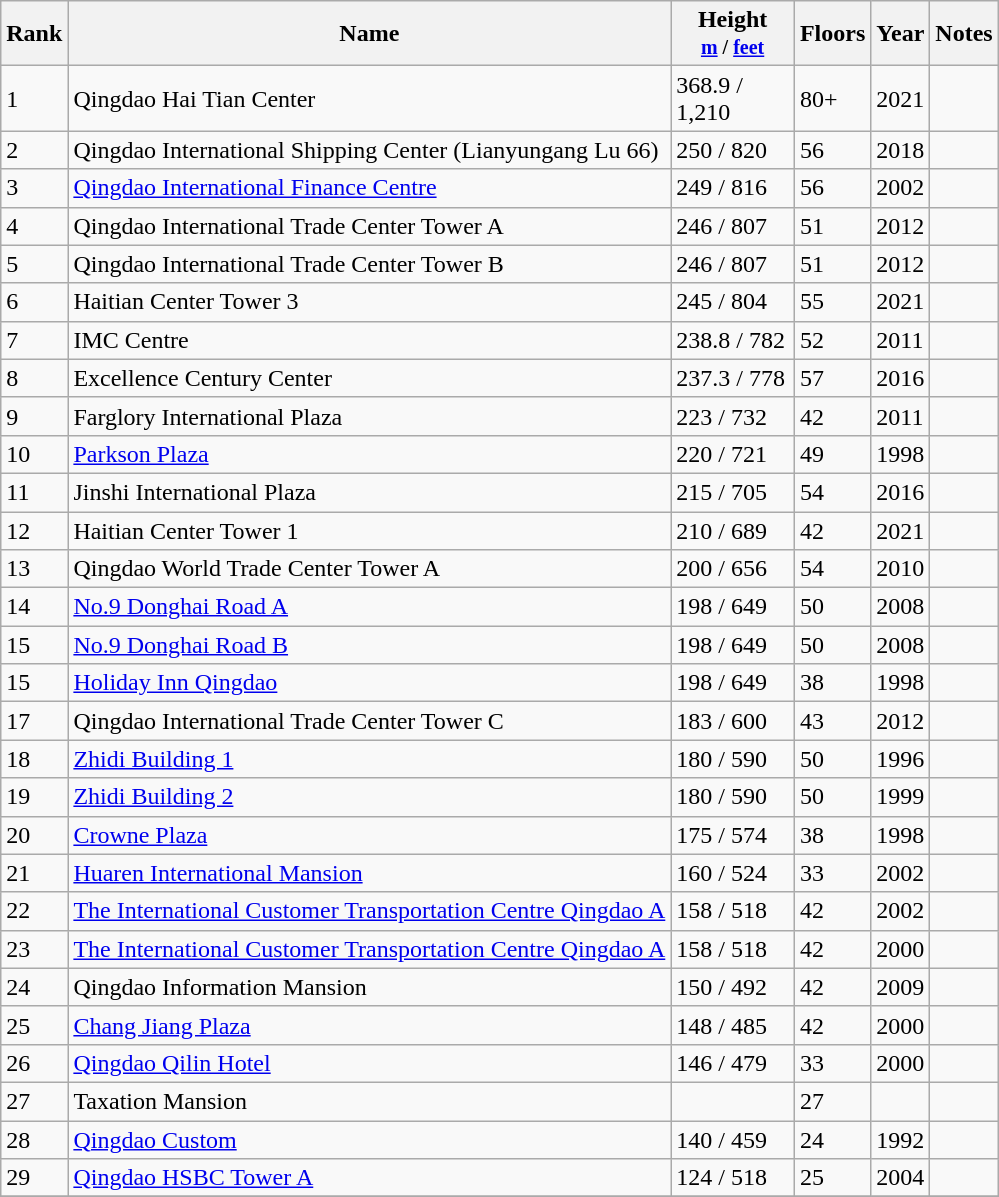<table class="wikitable sortable">
<tr>
<th>Rank</th>
<th>Name</th>
<th width="75px">Height<br><small><a href='#'>m</a> / <a href='#'>feet</a></small></th>
<th>Floors</th>
<th>Year</th>
<th class="unsortable">Notes</th>
</tr>
<tr>
<td>1</td>
<td>Qingdao Hai Tian Center</td>
<td>368.9 / 1,210</td>
<td>80+</td>
<td>2021</td>
<td></td>
</tr>
<tr>
<td>2</td>
<td>Qingdao International Shipping Center (Lianyungang Lu 66)</td>
<td>250 / 820</td>
<td>56</td>
<td>2018</td>
<td></td>
</tr>
<tr>
<td>3</td>
<td><a href='#'>Qingdao International Finance Centre</a></td>
<td>249 / 816</td>
<td>56</td>
<td>2002</td>
<td></td>
</tr>
<tr>
<td>4</td>
<td>Qingdao International Trade Center Tower A</td>
<td>246 / 807</td>
<td>51</td>
<td>2012</td>
<td></td>
</tr>
<tr>
<td>5</td>
<td>Qingdao International Trade Center Tower B</td>
<td>246 / 807</td>
<td>51</td>
<td>2012</td>
<td></td>
</tr>
<tr>
<td>6</td>
<td>Haitian Center Tower 3</td>
<td>245 / 804</td>
<td>55</td>
<td>2021</td>
<td></td>
</tr>
<tr>
<td>7</td>
<td>IMC Centre</td>
<td>238.8 / 782</td>
<td>52</td>
<td>2011</td>
<td></td>
</tr>
<tr>
<td>8</td>
<td>Excellence Century Center</td>
<td>237.3 / 778</td>
<td>57</td>
<td>2016</td>
<td></td>
</tr>
<tr>
<td>9</td>
<td>Farglory International Plaza</td>
<td>223 / 732</td>
<td>42</td>
<td>2011</td>
<td></td>
</tr>
<tr>
<td>10</td>
<td><a href='#'>Parkson Plaza</a></td>
<td>220 / 721</td>
<td>49</td>
<td>1998</td>
<td></td>
</tr>
<tr>
<td>11</td>
<td>Jinshi International Plaza</td>
<td>215 / 705</td>
<td>54</td>
<td>2016</td>
<td></td>
</tr>
<tr>
<td>12</td>
<td>Haitian Center Tower 1</td>
<td>210 / 689</td>
<td>42</td>
<td>2021</td>
<td></td>
</tr>
<tr>
<td>13</td>
<td>Qingdao World Trade Center Tower A</td>
<td>200 / 656</td>
<td>54</td>
<td>2010</td>
<td></td>
</tr>
<tr>
<td>14</td>
<td><a href='#'>No.9 Donghai Road A</a></td>
<td>198 / 649</td>
<td>50</td>
<td>2008</td>
<td></td>
</tr>
<tr>
<td>15</td>
<td><a href='#'>No.9 Donghai Road B</a></td>
<td>198 / 649</td>
<td>50</td>
<td>2008</td>
<td></td>
</tr>
<tr>
<td>15</td>
<td><a href='#'>Holiday Inn Qingdao</a></td>
<td>198 / 649</td>
<td>38</td>
<td>1998</td>
<td></td>
</tr>
<tr>
<td>17</td>
<td>Qingdao International Trade Center Tower C</td>
<td>183 / 600</td>
<td>43</td>
<td>2012</td>
<td></td>
</tr>
<tr>
<td>18</td>
<td><a href='#'>Zhidi Building 1</a></td>
<td>180 / 590</td>
<td>50</td>
<td>1996</td>
<td></td>
</tr>
<tr>
<td>19</td>
<td><a href='#'>Zhidi Building 2</a></td>
<td>180 / 590</td>
<td>50</td>
<td>1999</td>
<td></td>
</tr>
<tr>
<td>20</td>
<td><a href='#'>Crowne Plaza</a></td>
<td>175 / 574</td>
<td>38</td>
<td>1998</td>
<td></td>
</tr>
<tr>
<td>21</td>
<td><a href='#'>Huaren International Mansion</a></td>
<td>160 / 524</td>
<td>33</td>
<td>2002</td>
<td></td>
</tr>
<tr>
<td>22</td>
<td><a href='#'>The International Customer Transportation Centre Qingdao A</a></td>
<td>158 / 518</td>
<td>42</td>
<td>2002</td>
<td></td>
</tr>
<tr>
<td>23</td>
<td><a href='#'>The International Customer Transportation Centre Qingdao A</a></td>
<td>158 / 518</td>
<td>42</td>
<td>2000</td>
<td></td>
</tr>
<tr>
<td>24</td>
<td>Qingdao Information Mansion</td>
<td>150 / 492</td>
<td>42</td>
<td>2009</td>
<td></td>
</tr>
<tr>
<td>25</td>
<td><a href='#'>Chang Jiang Plaza</a></td>
<td>148 / 485</td>
<td>42</td>
<td>2000</td>
<td></td>
</tr>
<tr>
<td>26</td>
<td><a href='#'>Qingdao Qilin Hotel</a></td>
<td>146 / 479</td>
<td>33</td>
<td>2000</td>
<td></td>
</tr>
<tr>
<td>27</td>
<td>Taxation Mansion</td>
<td></td>
<td>27</td>
<td></td>
<td></td>
</tr>
<tr>
<td>28</td>
<td><a href='#'>Qingdao Custom</a></td>
<td>140 / 459</td>
<td>24</td>
<td>1992</td>
<td></td>
</tr>
<tr>
<td>29</td>
<td><a href='#'>Qingdao HSBC Tower A</a></td>
<td>124 / 518</td>
<td>25</td>
<td>2004</td>
<td></td>
</tr>
<tr>
</tr>
</table>
